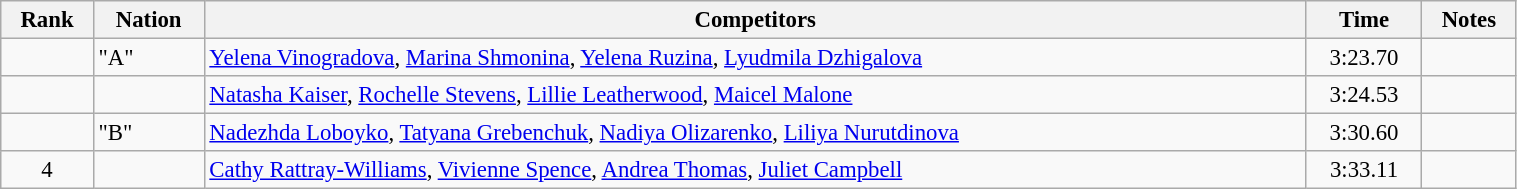<table class="wikitable sortable" width=80% style="text-align:center; font-size:95%">
<tr>
<th>Rank</th>
<th>Nation</th>
<th>Competitors</th>
<th>Time</th>
<th>Notes</th>
</tr>
<tr>
<td></td>
<td align=left> "A"</td>
<td align=left><a href='#'>Yelena Vinogradova</a>, <a href='#'>Marina Shmonina</a>, <a href='#'>Yelena Ruzina</a>, <a href='#'>Lyudmila Dzhigalova</a></td>
<td>3:23.70</td>
<td></td>
</tr>
<tr>
<td></td>
<td align=left></td>
<td align=left><a href='#'>Natasha Kaiser</a>, <a href='#'>Rochelle Stevens</a>, <a href='#'>Lillie Leatherwood</a>, <a href='#'>Maicel Malone</a></td>
<td>3:24.53</td>
<td></td>
</tr>
<tr>
<td></td>
<td align=left> "B"</td>
<td align=left><a href='#'>Nadezhda Loboyko</a>, <a href='#'>Tatyana Grebenchuk</a>, <a href='#'>Nadiya Olizarenko</a>, <a href='#'>Liliya Nurutdinova</a></td>
<td>3:30.60</td>
<td></td>
</tr>
<tr>
<td>4</td>
<td align=left></td>
<td align=left><a href='#'>Cathy Rattray-Williams</a>, <a href='#'>Vivienne Spence</a>, <a href='#'>Andrea Thomas</a>, <a href='#'>Juliet Campbell</a></td>
<td>3:33.11</td>
<td></td>
</tr>
</table>
